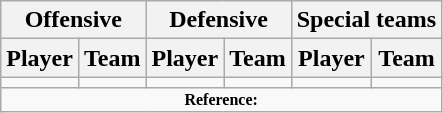<table class="wikitable" border="1">
<tr>
<th colspan="2">Offensive</th>
<th colspan="2">Defensive</th>
<th colspan="2">Special teams</th>
</tr>
<tr>
<th>Player</th>
<th>Team</th>
<th>Player</th>
<th>Team</th>
<th>Player</th>
<th>Team</th>
</tr>
<tr>
<td></td>
<td></td>
<td></td>
<td></td>
<td></td>
<td></td>
</tr>
<tr>
<td colspan="6" style="font-size: 8pt" align="center"><strong>Reference:</strong></td>
</tr>
</table>
